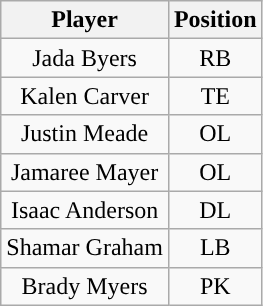<table class="wikitable" style="text-align: center">
<tr align=center>
<th>Player</th>
<th>Position</th>
</tr>
<tr>
<td>Jada Byers</td>
<td>RB</td>
</tr>
<tr>
<td>Kalen Carver</td>
<td>TE</td>
</tr>
<tr>
<td>Justin Meade</td>
<td>OL</td>
</tr>
<tr>
<td>Jamaree Mayer</td>
<td>OL</td>
</tr>
<tr>
<td>Isaac Anderson</td>
<td>DL</td>
</tr>
<tr>
<td>Shamar Graham</td>
<td>LB</td>
</tr>
<tr>
<td>Brady Myers</td>
<td>PK</td>
</tr>
</table>
